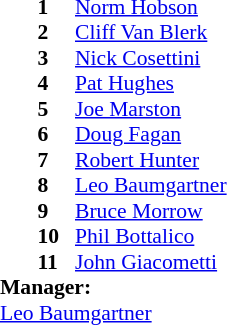<table style="font-size: 90%" cellspacing="0" cellpadding="0">
<tr>
<th width="25"></th>
<th width="25"></th>
</tr>
<tr>
<td></td>
<td><strong>1</strong></td>
<td> <a href='#'>Norm Hobson</a></td>
</tr>
<tr>
<td></td>
<td><strong>2</strong></td>
<td> <a href='#'>Cliff Van Blerk</a></td>
</tr>
<tr>
<td></td>
<td><strong>3</strong></td>
<td> <a href='#'>Nick Cosettini</a></td>
</tr>
<tr>
<td></td>
<td><strong>4</strong></td>
<td> <a href='#'>Pat Hughes</a></td>
</tr>
<tr>
<td></td>
<td><strong>5</strong></td>
<td> <a href='#'>Joe Marston</a></td>
</tr>
<tr>
<td></td>
<td><strong>6</strong></td>
<td> <a href='#'>Doug Fagan</a></td>
</tr>
<tr>
<td></td>
<td><strong>7</strong></td>
<td> <a href='#'>Robert Hunter</a></td>
</tr>
<tr>
<td></td>
<td><strong>8</strong></td>
<td> <a href='#'>Leo Baumgartner</a></td>
</tr>
<tr>
<td></td>
<td><strong>9</strong></td>
<td> <a href='#'>Bruce Morrow</a></td>
</tr>
<tr>
<td></td>
<td><strong>10</strong></td>
<td> <a href='#'>Phil Bottalico</a></td>
</tr>
<tr>
<td></td>
<td><strong>11</strong></td>
<td> <a href='#'>John Giacometti</a></td>
</tr>
<tr>
<td colspan=4><strong>Manager:</strong></td>
</tr>
<tr>
<td colspan=4> <a href='#'>Leo Baumgartner</a></td>
</tr>
</table>
